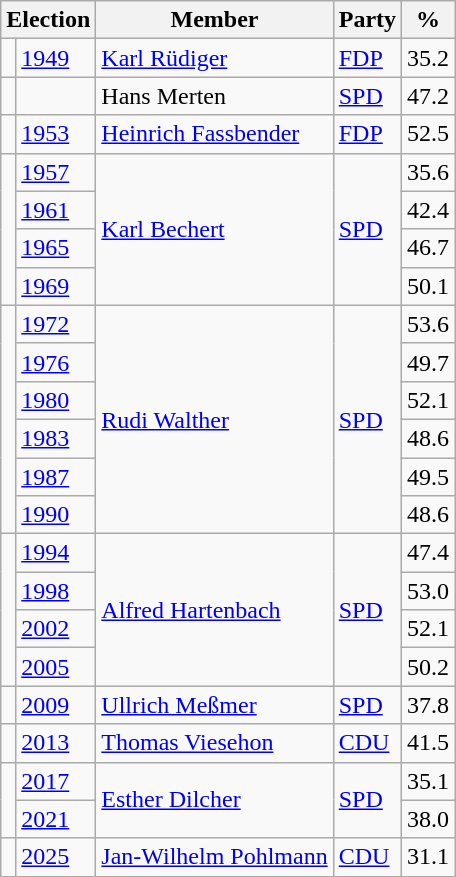<table class=wikitable>
<tr>
<th colspan=2>Election</th>
<th>Member</th>
<th>Party</th>
<th>%</th>
</tr>
<tr>
<td bgcolor=></td>
<td><a href='#'>1949</a></td>
<td><a href='#'>Karl Rüdiger</a></td>
<td><a href='#'>FDP</a></td>
<td align=right>35.2</td>
</tr>
<tr>
<td bgcolor=></td>
<td></td>
<td>Hans Merten</td>
<td><a href='#'>SPD</a></td>
<td align=right>47.2</td>
</tr>
<tr>
<td bgcolor=></td>
<td><a href='#'>1953</a></td>
<td><a href='#'>Heinrich Fassbender</a></td>
<td><a href='#'>FDP</a></td>
<td align=right>52.5</td>
</tr>
<tr>
<td rowspan=4 bgcolor=></td>
<td><a href='#'>1957</a></td>
<td rowspan=4><a href='#'>Karl Bechert</a></td>
<td rowspan=4><a href='#'>SPD</a></td>
<td align=right>35.6</td>
</tr>
<tr>
<td><a href='#'>1961</a></td>
<td align=right>42.4</td>
</tr>
<tr>
<td><a href='#'>1965</a></td>
<td align=right>46.7</td>
</tr>
<tr>
<td><a href='#'>1969</a></td>
<td align=right>50.1</td>
</tr>
<tr>
<td rowspan=6 bgcolor=></td>
<td><a href='#'>1972</a></td>
<td rowspan=6><a href='#'>Rudi Walther</a></td>
<td rowspan=6><a href='#'>SPD</a></td>
<td align=right>53.6</td>
</tr>
<tr>
<td><a href='#'>1976</a></td>
<td align=right>49.7</td>
</tr>
<tr>
<td><a href='#'>1980</a></td>
<td align=right>52.1</td>
</tr>
<tr>
<td><a href='#'>1983</a></td>
<td align=right>48.6</td>
</tr>
<tr>
<td><a href='#'>1987</a></td>
<td align=right>49.5</td>
</tr>
<tr>
<td><a href='#'>1990</a></td>
<td align=right>48.6</td>
</tr>
<tr>
<td rowspan=4 bgcolor=></td>
<td><a href='#'>1994</a></td>
<td rowspan=4><a href='#'>Alfred Hartenbach</a></td>
<td rowspan=4><a href='#'>SPD</a></td>
<td align=right>47.4</td>
</tr>
<tr>
<td><a href='#'>1998</a></td>
<td align=right>53.0</td>
</tr>
<tr>
<td><a href='#'>2002</a></td>
<td align=right>52.1</td>
</tr>
<tr>
<td><a href='#'>2005</a></td>
<td align=right>50.2</td>
</tr>
<tr>
<td bgcolor=></td>
<td><a href='#'>2009</a></td>
<td><a href='#'>Ullrich Meßmer</a></td>
<td><a href='#'>SPD</a></td>
<td align=right>37.8</td>
</tr>
<tr>
<td bgcolor=></td>
<td><a href='#'>2013</a></td>
<td><a href='#'>Thomas Viesehon</a></td>
<td><a href='#'>CDU</a></td>
<td align=right>41.5</td>
</tr>
<tr>
<td rowspan=2 bgcolor=></td>
<td><a href='#'>2017</a></td>
<td rowspan=2><a href='#'>Esther Dilcher</a></td>
<td rowspan=2><a href='#'>SPD</a></td>
<td align=right>35.1</td>
</tr>
<tr>
<td><a href='#'>2021</a></td>
<td align=right>38.0</td>
</tr>
<tr>
<td bgcolor=></td>
<td><a href='#'>2025</a></td>
<td><a href='#'>Jan-Wilhelm Pohlmann</a></td>
<td><a href='#'>CDU</a></td>
<td align=right>31.1</td>
</tr>
</table>
